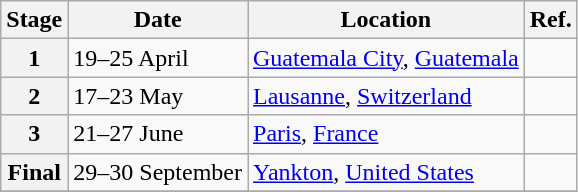<table class="wikitable">
<tr>
<th>Stage</th>
<th>Date</th>
<th>Location</th>
<th>Ref.</th>
</tr>
<tr>
<th>1</th>
<td>19–25 April</td>
<td> <a href='#'>Guatemala City</a>, <a href='#'>Guatemala</a></td>
<td></td>
</tr>
<tr>
<th>2</th>
<td>17–23 May</td>
<td> <a href='#'>Lausanne</a>, <a href='#'>Switzerland</a></td>
<td></td>
</tr>
<tr>
<th>3</th>
<td>21–27 June</td>
<td> <a href='#'>Paris</a>, <a href='#'>France</a></td>
<td></td>
</tr>
<tr>
<th>Final</th>
<td>29–30 September</td>
<td> <a href='#'>Yankton</a>, <a href='#'>United States</a></td>
<td></td>
</tr>
<tr>
</tr>
</table>
